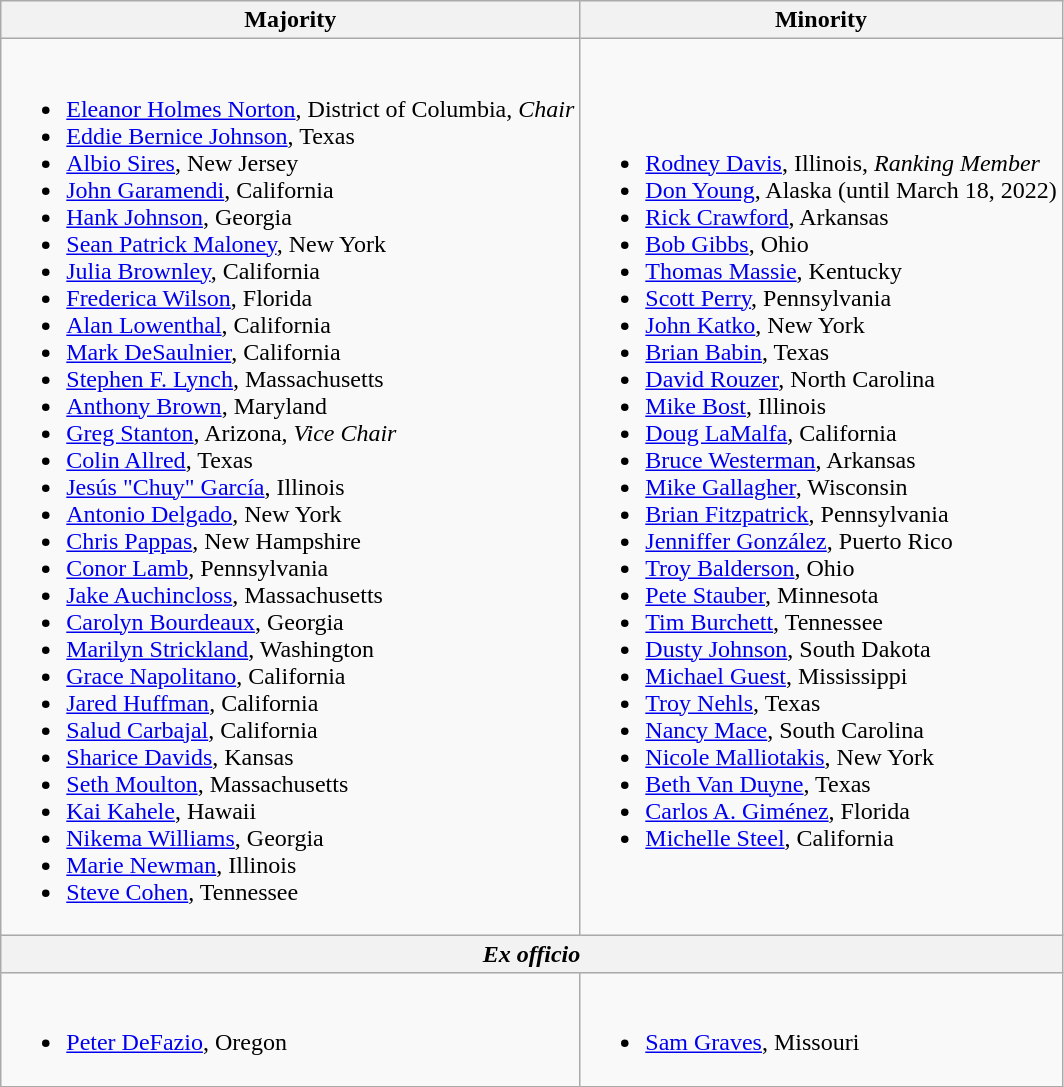<table class=wikitable>
<tr>
<th>Majority</th>
<th>Minority</th>
</tr>
<tr>
<td><br><ul><li><a href='#'>Eleanor Holmes Norton</a>, District of Columbia, <em>Chair</em></li><li><a href='#'>Eddie Bernice Johnson</a>, Texas</li><li><a href='#'>Albio Sires</a>, New Jersey</li><li><a href='#'>John Garamendi</a>, California</li><li><a href='#'>Hank Johnson</a>, Georgia</li><li><a href='#'>Sean Patrick Maloney</a>, New York</li><li><a href='#'>Julia Brownley</a>, California</li><li><a href='#'>Frederica Wilson</a>, Florida</li><li><a href='#'>Alan Lowenthal</a>, California</li><li><a href='#'>Mark DeSaulnier</a>, California</li><li><a href='#'>Stephen F. Lynch</a>, Massachusetts</li><li><a href='#'>Anthony Brown</a>, Maryland</li><li><a href='#'>Greg Stanton</a>, Arizona, <em>Vice Chair</em></li><li><a href='#'>Colin Allred</a>, Texas</li><li><a href='#'>Jesús "Chuy" García</a>, Illinois</li><li><a href='#'>Antonio Delgado</a>, New York</li><li><a href='#'>Chris Pappas</a>, New Hampshire</li><li><a href='#'>Conor Lamb</a>, Pennsylvania</li><li><a href='#'>Jake Auchincloss</a>, Massachusetts</li><li><a href='#'>Carolyn Bourdeaux</a>, Georgia</li><li><a href='#'>Marilyn Strickland</a>, Washington</li><li><a href='#'>Grace Napolitano</a>, California</li><li><a href='#'>Jared Huffman</a>, California</li><li><a href='#'>Salud Carbajal</a>, California</li><li><a href='#'>Sharice Davids</a>, Kansas</li><li><a href='#'>Seth Moulton</a>, Massachusetts</li><li><a href='#'>Kai Kahele</a>, Hawaii</li><li><a href='#'>Nikema Williams</a>, Georgia</li><li><a href='#'>Marie Newman</a>, Illinois</li><li><a href='#'>Steve Cohen</a>, Tennessee</li></ul></td>
<td><br><ul><li><a href='#'>Rodney Davis</a>, Illinois, <em>Ranking Member</em></li><li><a href='#'>Don Young</a>, Alaska (until March 18, 2022)</li><li><a href='#'>Rick Crawford</a>, Arkansas</li><li><a href='#'>Bob Gibbs</a>, Ohio</li><li><a href='#'>Thomas Massie</a>, Kentucky</li><li><a href='#'>Scott Perry</a>, Pennsylvania</li><li><a href='#'>John Katko</a>, New York</li><li><a href='#'>Brian Babin</a>, Texas</li><li><a href='#'>David Rouzer</a>, North Carolina</li><li><a href='#'>Mike Bost</a>, Illinois</li><li><a href='#'>Doug LaMalfa</a>, California</li><li><a href='#'>Bruce Westerman</a>, Arkansas</li><li><a href='#'>Mike Gallagher</a>, Wisconsin</li><li><a href='#'>Brian Fitzpatrick</a>, Pennsylvania</li><li><a href='#'>Jenniffer González</a>, Puerto Rico</li><li><a href='#'>Troy Balderson</a>, Ohio</li><li><a href='#'>Pete Stauber</a>, Minnesota</li><li><a href='#'>Tim Burchett</a>, Tennessee</li><li><a href='#'>Dusty Johnson</a>, South Dakota</li><li><a href='#'>Michael Guest</a>, Mississippi</li><li><a href='#'>Troy Nehls</a>, Texas</li><li><a href='#'>Nancy Mace</a>, South Carolina</li><li><a href='#'>Nicole Malliotakis</a>, New York</li><li><a href='#'>Beth Van Duyne</a>, Texas</li><li><a href='#'>Carlos A. Giménez</a>, Florida</li><li><a href='#'>Michelle Steel</a>, California</li></ul></td>
</tr>
<tr>
<th colspan=2><em>Ex officio</em></th>
</tr>
<tr>
<td><br><ul><li><a href='#'>Peter DeFazio</a>, Oregon</li></ul></td>
<td><br><ul><li><a href='#'>Sam Graves</a>, Missouri</li></ul></td>
</tr>
</table>
